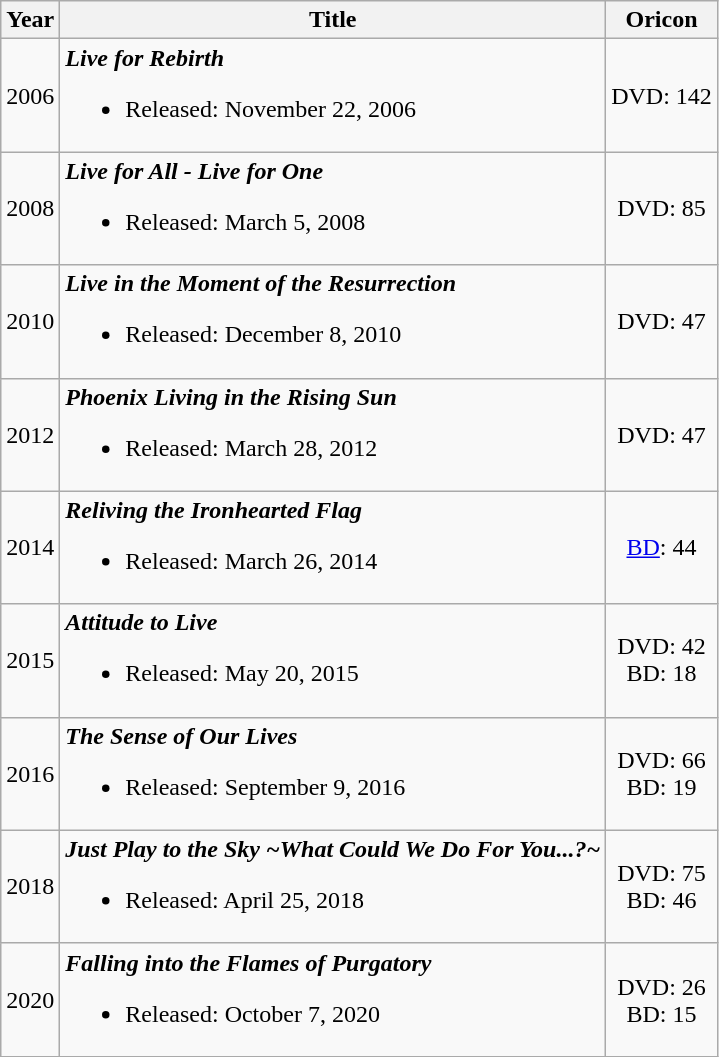<table class="wikitable">
<tr>
<th>Year</th>
<th>Title</th>
<th>Oricon<br></th>
</tr>
<tr>
<td>2006</td>
<td><strong><em>Live for Rebirth</em></strong><br><ul><li>Released: November 22, 2006</li></ul></td>
<td align="center">DVD: 142</td>
</tr>
<tr>
<td>2008</td>
<td><strong><em>Live for All - Live for One</em></strong><br><ul><li>Released: March 5, 2008</li></ul></td>
<td align="center">DVD: 85</td>
</tr>
<tr>
<td>2010</td>
<td><strong><em>Live in the Moment of the Resurrection</em></strong><br><ul><li>Released: December 8, 2010</li></ul></td>
<td align="center">DVD: 47</td>
</tr>
<tr>
<td>2012</td>
<td><strong><em>Phoenix Living in the Rising Sun</em></strong><br><ul><li>Released: March 28, 2012</li></ul></td>
<td align="center">DVD: 47</td>
</tr>
<tr>
<td>2014</td>
<td><strong><em>Reliving the Ironhearted Flag</em></strong><br><ul><li>Released: March 26, 2014</li></ul></td>
<td align="center"><a href='#'>BD</a>: 44</td>
</tr>
<tr>
<td>2015</td>
<td><strong><em>Attitude to Live</em></strong><br><ul><li>Released: May 20, 2015</li></ul></td>
<td align="center">DVD: 42<br>BD: 18</td>
</tr>
<tr>
<td>2016</td>
<td><strong><em>The Sense of Our Lives</em></strong><br><ul><li>Released: September 9, 2016</li></ul></td>
<td align="center">DVD: 66<br>BD: 19</td>
</tr>
<tr>
<td>2018</td>
<td><strong><em>Just Play to the Sky ~What Could We Do For You...?~</em></strong><br><ul><li>Released: April 25, 2018</li></ul></td>
<td align="center">DVD: 75<br>BD: 46</td>
</tr>
<tr>
<td>2020</td>
<td><strong><em>Falling into the Flames of Purgatory</em></strong><br><ul><li>Released: October 7, 2020</li></ul></td>
<td align="center">DVD: 26<br>BD: 15</td>
</tr>
</table>
